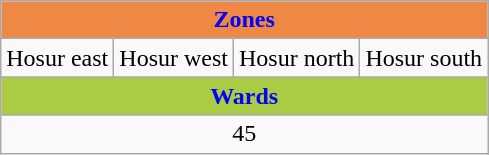<table class="wikitable">
<tr>
<th style="color:blue; background-color:#EE8844;" colspan="4">Zones</th>
</tr>
<tr>
<td>Hosur east</td>
<td>Hosur west</td>
<td>Hosur north</td>
<td>Hosur south</td>
</tr>
<tr>
<th style="color:blue; background-color:#AACC44;" colspan="4">Wards</th>
</tr>
<tr>
<td colspan="4" align="center">45</td>
</tr>
</table>
